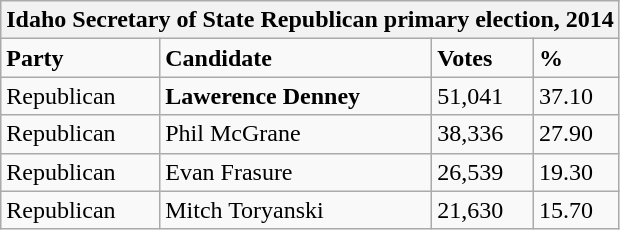<table class="wikitable">
<tr>
<th colspan="4">Idaho Secretary of State Republican primary election, 2014</th>
</tr>
<tr>
<td><strong>Party</strong></td>
<td><strong>Candidate</strong></td>
<td><strong>Votes</strong></td>
<td><strong>%</strong></td>
</tr>
<tr>
<td>Republican</td>
<td><strong>Lawerence Denney</strong></td>
<td>51,041</td>
<td>37.10</td>
</tr>
<tr>
<td>Republican</td>
<td>Phil McGrane</td>
<td>38,336</td>
<td>27.90</td>
</tr>
<tr>
<td>Republican</td>
<td>Evan Frasure</td>
<td>26,539</td>
<td>19.30</td>
</tr>
<tr>
<td>Republican</td>
<td>Mitch Toryanski</td>
<td>21,630</td>
<td>15.70</td>
</tr>
</table>
